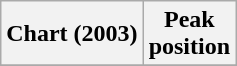<table class="wikitable sortable">
<tr>
<th align="center">Chart (2003)</th>
<th align="center">Peak<br>position</th>
</tr>
<tr>
</tr>
</table>
